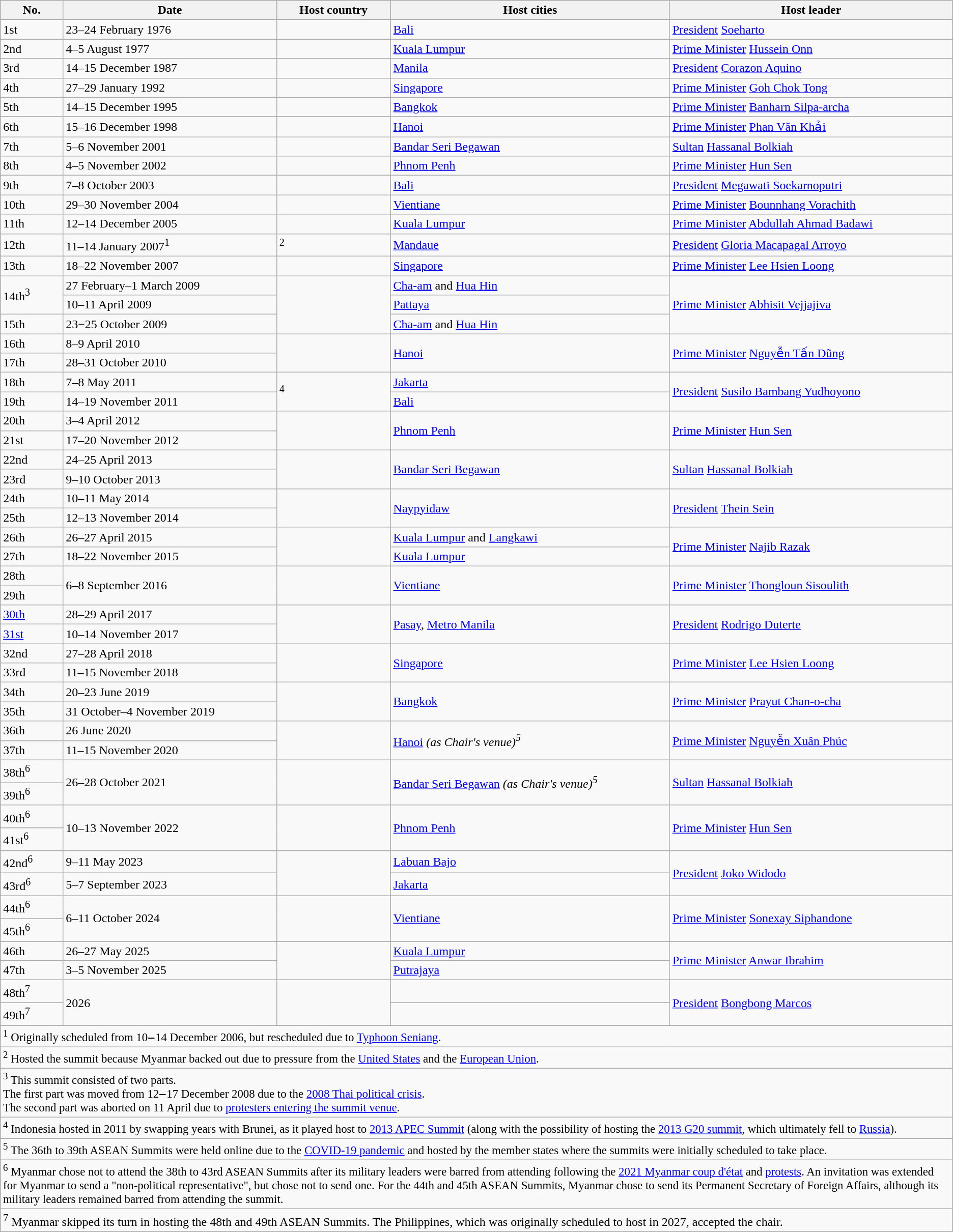<table class="wikitable">
<tr>
<th>No.</th>
<th>Date</th>
<th>Host country</th>
<th>Host cities</th>
<th>Host leader</th>
</tr>
<tr>
<td>1st</td>
<td>23–24 February 1976</td>
<td></td>
<td><a href='#'>Bali</a></td>
<td><a href='#'>President</a> <a href='#'>Soeharto</a></td>
</tr>
<tr>
<td>2nd</td>
<td>4–5 August 1977</td>
<td></td>
<td><a href='#'>Kuala Lumpur</a></td>
<td><a href='#'>Prime Minister</a> <a href='#'>Hussein Onn</a></td>
</tr>
<tr>
<td>3rd</td>
<td>14–15 December 1987</td>
<td></td>
<td><a href='#'>Manila</a></td>
<td><a href='#'>President</a> <a href='#'>Corazon Aquino</a></td>
</tr>
<tr>
<td>4th</td>
<td>27–29 January 1992</td>
<td></td>
<td><a href='#'>Singapore</a></td>
<td><a href='#'>Prime Minister</a> <a href='#'>Goh Chok Tong</a></td>
</tr>
<tr>
<td>5th</td>
<td>14–15 December 1995</td>
<td></td>
<td><a href='#'>Bangkok</a></td>
<td><a href='#'>Prime Minister</a> <a href='#'>Banharn Silpa-archa</a></td>
</tr>
<tr>
<td>6th</td>
<td>15–16 December 1998</td>
<td></td>
<td><a href='#'>Hanoi</a></td>
<td><a href='#'>Prime Minister</a> <a href='#'>Phan Văn Khải</a></td>
</tr>
<tr>
<td>7th</td>
<td>5–6 November 2001</td>
<td></td>
<td><a href='#'>Bandar Seri Begawan</a></td>
<td><a href='#'>Sultan</a> <a href='#'>Hassanal Bolkiah</a></td>
</tr>
<tr>
<td>8th</td>
<td>4–5 November 2002</td>
<td></td>
<td><a href='#'>Phnom Penh</a></td>
<td><a href='#'>Prime Minister</a> <a href='#'>Hun Sen</a></td>
</tr>
<tr>
<td>9th</td>
<td>7–8 October 2003</td>
<td></td>
<td><a href='#'>Bali</a></td>
<td><a href='#'>President</a> <a href='#'>Megawati Soekarnoputri</a></td>
</tr>
<tr>
<td>10th</td>
<td>29–30 November 2004</td>
<td></td>
<td><a href='#'>Vientiane</a></td>
<td><a href='#'>Prime Minister</a> <a href='#'>Bounnhang Vorachith</a></td>
</tr>
<tr>
<td>11th</td>
<td>12–14 December 2005</td>
<td></td>
<td><a href='#'>Kuala Lumpur</a></td>
<td><a href='#'>Prime Minister</a> <a href='#'>Abdullah Ahmad Badawi</a></td>
</tr>
<tr>
<td>12th</td>
<td>11–14 January 2007<sup>1</sup></td>
<td><sup>2</sup></td>
<td><a href='#'>Mandaue</a></td>
<td><a href='#'>President</a> <a href='#'>Gloria Macapagal Arroyo</a></td>
</tr>
<tr>
<td>13th</td>
<td>18–22 November 2007</td>
<td></td>
<td><a href='#'>Singapore</a></td>
<td><a href='#'>Prime Minister</a> <a href='#'>Lee Hsien Loong</a></td>
</tr>
<tr>
<td rowspan="2">14th<sup>3</sup></td>
<td>27 February–1 March 2009</td>
<td rowspan="3"></td>
<td><a href='#'>Cha-am</a> and <a href='#'>Hua Hin</a></td>
<td rowspan=3><a href='#'>Prime Minister</a> <a href='#'>Abhisit Vejjajiva</a></td>
</tr>
<tr>
<td>10–11 April 2009</td>
<td><a href='#'>Pattaya</a></td>
</tr>
<tr>
<td>15th</td>
<td>23−25 October 2009</td>
<td><a href='#'>Cha-am</a> and <a href='#'>Hua Hin</a></td>
</tr>
<tr>
<td>16th</td>
<td>8–9 April 2010</td>
<td rowspan=2></td>
<td rowspan=2><a href='#'>Hanoi</a></td>
<td rowspan=2><a href='#'>Prime Minister</a> <a href='#'>Nguyễn Tấn Dũng</a></td>
</tr>
<tr>
<td>17th</td>
<td>28–31 October 2010</td>
</tr>
<tr>
<td>18th</td>
<td>7–8 May 2011</td>
<td rowspan=2><sup>4</sup></td>
<td><a href='#'>Jakarta</a></td>
<td rowspan=2><a href='#'>President</a> <a href='#'>Susilo Bambang Yudhoyono</a></td>
</tr>
<tr>
<td>19th</td>
<td>14–19 November 2011</td>
<td><a href='#'>Bali</a></td>
</tr>
<tr>
<td>20th</td>
<td>3–4 April 2012</td>
<td rowspan=2></td>
<td rowspan=2><a href='#'>Phnom Penh</a></td>
<td rowspan=2><a href='#'>Prime Minister</a> <a href='#'>Hun Sen</a></td>
</tr>
<tr>
<td>21st</td>
<td>17–20 November 2012</td>
</tr>
<tr>
<td>22nd</td>
<td>24–25 April 2013</td>
<td rowspan=2></td>
<td rowspan=2><a href='#'>Bandar Seri Begawan</a></td>
<td rowspan=2><a href='#'>Sultan</a> <a href='#'>Hassanal Bolkiah</a></td>
</tr>
<tr>
<td>23rd</td>
<td>9–10 October 2013</td>
</tr>
<tr>
<td>24th</td>
<td>10–11 May 2014</td>
<td rowspan=2></td>
<td rowspan=2><a href='#'>Naypyidaw</a></td>
<td rowspan=2><a href='#'>President</a> <a href='#'>Thein Sein</a></td>
</tr>
<tr>
<td>25th</td>
<td>12–13 November 2014</td>
</tr>
<tr>
<td>26th</td>
<td>26–27 April 2015</td>
<td rowspan=2></td>
<td><a href='#'>Kuala Lumpur</a> and <a href='#'>Langkawi</a></td>
<td rowspan=2><a href='#'>Prime Minister</a> <a href='#'>Najib Razak</a></td>
</tr>
<tr>
<td>27th</td>
<td>18–22 November 2015</td>
<td><a href='#'>Kuala Lumpur</a></td>
</tr>
<tr>
<td>28th</td>
<td rowspan=2>6–8 September 2016</td>
<td rowspan=2></td>
<td rowspan=2><a href='#'>Vientiane</a></td>
<td rowspan=2><a href='#'>Prime Minister</a> <a href='#'>Thongloun Sisoulith</a></td>
</tr>
<tr>
<td>29th</td>
</tr>
<tr>
<td><a href='#'>30th</a></td>
<td>28–29 April 2017</td>
<td rowspan=2></td>
<td rowspan=2><a href='#'>Pasay</a>, <a href='#'>Metro Manila</a></td>
<td rowspan=2><a href='#'>President</a> <a href='#'>Rodrigo Duterte</a></td>
</tr>
<tr>
<td><a href='#'>31st</a></td>
<td>10–14 November 2017</td>
</tr>
<tr>
<td>32nd</td>
<td>27–28 April 2018</td>
<td rowspan="2"></td>
<td rowspan=2><a href='#'>Singapore</a></td>
<td rowspan=2><a href='#'>Prime Minister</a> <a href='#'>Lee Hsien Loong</a></td>
</tr>
<tr>
<td>33rd</td>
<td>11–15 November 2018</td>
</tr>
<tr>
<td>34th</td>
<td>20–23 June 2019</td>
<td rowspan="2"></td>
<td rowspan=2><a href='#'>Bangkok</a></td>
<td rowspan=2><a href='#'>Prime Minister</a> <a href='#'>Prayut Chan-o-cha</a></td>
</tr>
<tr>
<td>35th</td>
<td>31 October–4 November 2019</td>
</tr>
<tr>
<td>36th</td>
<td>26 June 2020</td>
<td rowspan=2></td>
<td rowspan=2><a href='#'>Hanoi</a> <em>(as Chair's venue)<sup>5</sup></em></td>
<td rowspan=2><a href='#'>Prime Minister</a> <a href='#'>Nguyễn Xuân Phúc</a></td>
</tr>
<tr>
<td>37th</td>
<td>11–15 November 2020</td>
</tr>
<tr>
<td>38th<sup>6</sup></td>
<td rowspan=2>26–28 October 2021</td>
<td rowspan=2></td>
<td rowspan=2><a href='#'>Bandar Seri Begawan</a> <em>(as Chair's venue)<sup>5</sup></em></td>
<td rowspan=2><a href='#'>Sultan</a> <a href='#'>Hassanal Bolkiah</a></td>
</tr>
<tr>
<td>39th<sup>6</sup></td>
</tr>
<tr>
<td>40th<sup>6</sup></td>
<td rowspan=2>10–13 November 2022</td>
<td rowspan=2></td>
<td rowspan=2><a href='#'>Phnom Penh</a></td>
<td rowspan=2><a href='#'>Prime Minister</a> <a href='#'>Hun Sen</a></td>
</tr>
<tr>
<td>41st<sup>6</sup></td>
</tr>
<tr>
<td>42nd<sup>6</sup></td>
<td>9–11 May 2023</td>
<td rowspan=2></td>
<td><a href='#'>Labuan Bajo</a></td>
<td rowspan=2><a href='#'>President</a> <a href='#'>Joko Widodo</a></td>
</tr>
<tr>
<td>43rd<sup>6</sup></td>
<td>5–7 September 2023</td>
<td><a href='#'>Jakarta</a></td>
</tr>
<tr>
<td>44th<sup>6</sup></td>
<td rowspan=2>6–11 October 2024</td>
<td rowspan=2></td>
<td rowspan=2><a href='#'>Vientiane</a></td>
<td rowspan=2><a href='#'>Prime Minister</a> <a href='#'>Sonexay Siphandone</a></td>
</tr>
<tr>
<td>45th<sup>6</sup></td>
</tr>
<tr>
<td>46th</td>
<td>26–27 May 2025</td>
<td rowspan=2></td>
<td><a href='#'>Kuala Lumpur</a></td>
<td rowspan="2"><a href='#'>Prime Minister</a> <a href='#'>Anwar Ibrahim</a></td>
</tr>
<tr>
<td>47th</td>
<td>3–5 November 2025</td>
<td><a href='#'>Putrajaya</a></td>
</tr>
<tr>
<td>48th<sup>7</sup></td>
<td rowspan="2">2026</td>
<td rowspan="2"></td>
<td></td>
<td rowspan="2"><a href='#'>President</a> <a href='#'>Bongbong Marcos</a></td>
</tr>
<tr>
<td>49th<sup>7</sup></td>
<td></td>
</tr>
<tr>
<td colspan="5" style="font-size:95%;"><sup>1</sup> Originally scheduled from 10‒14 December 2006, but rescheduled due to <a href='#'>Typhoon Seniang</a>.</td>
</tr>
<tr>
<td colspan="5" style="font-size:95%;"><sup>2</sup> Hosted the summit because Myanmar backed out due to pressure from the <a href='#'>United States</a> and the <a href='#'>European Union</a>.</td>
</tr>
<tr>
<td colspan="5" style="font-size:95%;"><sup>3</sup> This summit consisted of two parts.<br>The first part was moved from 12‒17 December 2008 due to the <a href='#'>2008 Thai political crisis</a>.<br>The second part was aborted on 11 April due to <a href='#'>protesters entering the summit venue</a>.</td>
</tr>
<tr>
<td colspan="5" style="font-size:95%;"><sup>4</sup> Indonesia hosted in 2011 by swapping years with Brunei, as it played host to <a href='#'>2013 APEC Summit</a> (along with the possibility of hosting the <a href='#'>2013 G20 summit</a>, which ultimately fell to <a href='#'>Russia</a>).</td>
</tr>
<tr>
<td colspan="5" style="font-size:95%;"><sup>5</sup> The 36th to 39th ASEAN Summits were held online due to the <a href='#'>COVID-19 pandemic</a> and hosted by the member states where the summits were initially scheduled to take place.</td>
</tr>
<tr |>
<td colspan="5" style="font-size:95%;"><sup>6</sup> Myanmar chose not to attend the 38th to 43rd ASEAN Summits after its military leaders were barred from attending following the <a href='#'>2021 Myanmar coup d'état</a> and <a href='#'>protests</a>. An invitation was extended for Myanmar to send a "non-political representative", but chose not to send one. For the 44th and 45th ASEAN Summits, Myanmar chose to send its Permanent Secretary of Foreign Affairs, although its military leaders remained barred from attending the summit.</td>
</tr>
<tr>
<td colspan="5"><sup>7</sup> Myanmar skipped its turn in hosting the 48th and 49th ASEAN Summits. The Philippines, which was originally scheduled to host in 2027, accepted the chair.</td>
</tr>
</table>
